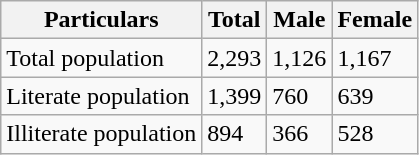<table class="wikitable">
<tr>
<th>Particulars</th>
<th>Total</th>
<th>Male</th>
<th>Female</th>
</tr>
<tr>
<td>Total population</td>
<td>2,293</td>
<td>1,126</td>
<td>1,167</td>
</tr>
<tr>
<td>Literate population</td>
<td>1,399</td>
<td>760</td>
<td>639</td>
</tr>
<tr>
<td>Illiterate population</td>
<td>894</td>
<td>366</td>
<td>528</td>
</tr>
</table>
